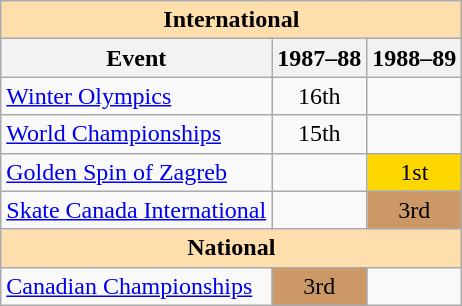<table class="wikitable" style="text-align:center">
<tr>
<th style="background-color: #ffdead; " colspan=3 align=center>International</th>
</tr>
<tr>
<th>Event</th>
<th>1987–88</th>
<th>1988–89</th>
</tr>
<tr>
<td align=left><a href='#'>Winter Olympics</a></td>
<td>16th</td>
<td></td>
</tr>
<tr>
<td align=left><a href='#'>World Championships</a></td>
<td>15th</td>
<td></td>
</tr>
<tr>
<td align=left><a href='#'>Golden Spin of Zagreb</a></td>
<td></td>
<td bgcolor=gold>1st</td>
</tr>
<tr>
<td align=left><a href='#'>Skate Canada International</a></td>
<td></td>
<td bgcolor=cc9966>3rd</td>
</tr>
<tr>
<th style="background-color: #ffdead; " colspan=3 align=center>National</th>
</tr>
<tr>
<td align=left><a href='#'>Canadian Championships</a></td>
<td bgcolor=cc9966>3rd</td>
<td></td>
</tr>
</table>
